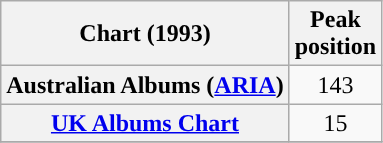<table class="wikitable sortable plainrowheaders" style="text-align:center;">
<tr>
<th>Chart (1993)</th>
<th>Peak<br>position</th>
</tr>
<tr>
<th scope="row">Australian Albums (<a href='#'>ARIA</a>)</th>
<td>143</td>
</tr>
<tr>
<th scope="row"><a href='#'>UK Albums Chart</a></th>
<td>15</td>
</tr>
<tr>
</tr>
</table>
